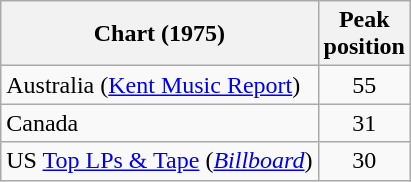<table class="wikitable">
<tr>
<th>Chart (1975)</th>
<th>Peak<br> position</th>
</tr>
<tr>
<td>Australia (<a href='#'>Kent Music Report</a>)</td>
<td style="text-align:center;">55</td>
</tr>
<tr>
<td>Canada</td>
<td align="center">31</td>
</tr>
<tr>
<td>US <a href='#'>Top LPs & Tape</a> (<em><a href='#'>Billboard</a></em>)</td>
<td align="center">30</td>
</tr>
</table>
